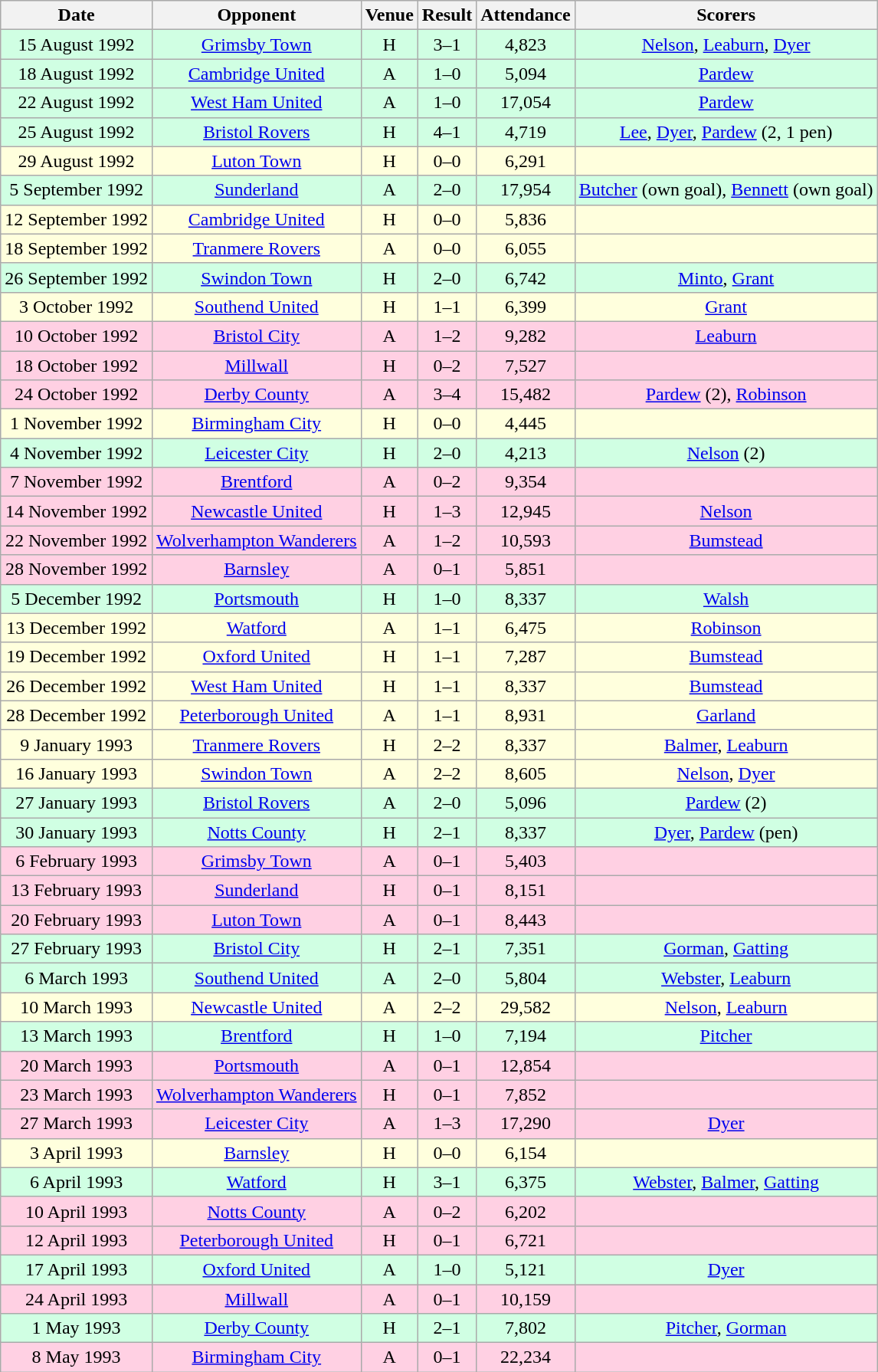<table class="wikitable sortable" style="font-size:100%; text-align:center">
<tr>
<th>Date</th>
<th>Opponent</th>
<th>Venue</th>
<th>Result</th>
<th>Attendance</th>
<th>Scorers</th>
</tr>
<tr style="background-color: #d0ffe3;">
<td>15 August 1992</td>
<td><a href='#'>Grimsby Town</a></td>
<td>H</td>
<td>3–1</td>
<td>4,823</td>
<td><a href='#'>Nelson</a>, <a href='#'>Leaburn</a>, <a href='#'>Dyer</a></td>
</tr>
<tr style="background-color: #d0ffe3;">
<td>18 August 1992</td>
<td><a href='#'>Cambridge United</a></td>
<td>A</td>
<td>1–0</td>
<td>5,094</td>
<td><a href='#'>Pardew</a></td>
</tr>
<tr style="background-color: #d0ffe3;">
<td>22 August 1992</td>
<td><a href='#'>West Ham United</a></td>
<td>A</td>
<td>1–0</td>
<td>17,054</td>
<td><a href='#'>Pardew</a></td>
</tr>
<tr style="background-color: #d0ffe3;">
<td>25 August 1992</td>
<td><a href='#'>Bristol Rovers</a></td>
<td>H</td>
<td>4–1</td>
<td>4,719</td>
<td><a href='#'>Lee</a>, <a href='#'>Dyer</a>, <a href='#'>Pardew</a> (2, 1 pen)</td>
</tr>
<tr style="background-color: #ffffdd;">
<td>29 August 1992</td>
<td><a href='#'>Luton Town</a></td>
<td>H</td>
<td>0–0</td>
<td>6,291</td>
<td></td>
</tr>
<tr style="background-color: #d0ffe3;">
<td>5 September 1992</td>
<td><a href='#'>Sunderland</a></td>
<td>A</td>
<td>2–0</td>
<td>17,954</td>
<td><a href='#'>Butcher</a> (own goal), <a href='#'>Bennett</a> (own goal)</td>
</tr>
<tr style="background-color: #ffffdd;">
<td>12 September 1992</td>
<td><a href='#'>Cambridge United</a></td>
<td>H</td>
<td>0–0</td>
<td>5,836</td>
<td></td>
</tr>
<tr style="background-color: #ffffdd;">
<td>18 September 1992</td>
<td><a href='#'>Tranmere Rovers</a></td>
<td>A</td>
<td>0–0</td>
<td>6,055</td>
<td></td>
</tr>
<tr style="background-color: #d0ffe3;">
<td>26 September 1992</td>
<td><a href='#'>Swindon Town</a></td>
<td>H</td>
<td>2–0</td>
<td>6,742</td>
<td><a href='#'>Minto</a>, <a href='#'>Grant</a></td>
</tr>
<tr style="background-color: #ffffdd;">
<td>3 October 1992</td>
<td><a href='#'>Southend United</a></td>
<td>H</td>
<td>1–1</td>
<td>6,399</td>
<td><a href='#'>Grant</a></td>
</tr>
<tr style="background-color: #ffd0e3;">
<td>10 October 1992</td>
<td><a href='#'>Bristol City</a></td>
<td>A</td>
<td>1–2</td>
<td>9,282</td>
<td><a href='#'>Leaburn</a></td>
</tr>
<tr style="background-color: #ffd0e3;">
<td>18 October 1992</td>
<td><a href='#'>Millwall</a></td>
<td>H</td>
<td>0–2</td>
<td>7,527</td>
<td></td>
</tr>
<tr style="background-color: #ffd0e3;">
<td>24 October 1992</td>
<td><a href='#'>Derby County</a></td>
<td>A</td>
<td>3–4</td>
<td>15,482</td>
<td><a href='#'>Pardew</a> (2), <a href='#'>Robinson</a></td>
</tr>
<tr style="background-color: #ffffdd;">
<td>1 November 1992</td>
<td><a href='#'>Birmingham City</a></td>
<td>H</td>
<td>0–0</td>
<td>4,445</td>
<td></td>
</tr>
<tr style="background-color: #d0ffe3;">
<td>4 November 1992</td>
<td><a href='#'>Leicester City</a></td>
<td>H</td>
<td>2–0</td>
<td>4,213</td>
<td><a href='#'>Nelson</a> (2)</td>
</tr>
<tr style="background-color: #ffd0e3;">
<td>7 November 1992</td>
<td><a href='#'>Brentford</a></td>
<td>A</td>
<td>0–2</td>
<td>9,354</td>
<td></td>
</tr>
<tr style="background-color: #ffd0e3;">
<td>14 November 1992</td>
<td><a href='#'>Newcastle United</a></td>
<td>H</td>
<td>1–3</td>
<td>12,945</td>
<td><a href='#'>Nelson</a></td>
</tr>
<tr style="background-color: #ffd0e3;">
<td>22 November 1992</td>
<td><a href='#'>Wolverhampton Wanderers</a></td>
<td>A</td>
<td>1–2</td>
<td>10,593</td>
<td><a href='#'>Bumstead</a></td>
</tr>
<tr style="background-color: #ffd0e3;">
<td>28 November 1992</td>
<td><a href='#'>Barnsley</a></td>
<td>A</td>
<td>0–1</td>
<td>5,851</td>
<td></td>
</tr>
<tr style="background-color: #d0ffe3;">
<td>5 December 1992</td>
<td><a href='#'>Portsmouth</a></td>
<td>H</td>
<td>1–0</td>
<td>8,337</td>
<td><a href='#'>Walsh</a></td>
</tr>
<tr style="background-color: #ffffdd;">
<td>13 December 1992</td>
<td><a href='#'>Watford</a></td>
<td>A</td>
<td>1–1</td>
<td>6,475</td>
<td><a href='#'>Robinson</a></td>
</tr>
<tr style="background-color: #ffffdd;">
<td>19 December 1992</td>
<td><a href='#'>Oxford United</a></td>
<td>H</td>
<td>1–1</td>
<td>7,287</td>
<td><a href='#'>Bumstead</a></td>
</tr>
<tr style="background-color: #ffffdd;">
<td>26 December 1992</td>
<td><a href='#'>West Ham United</a></td>
<td>H</td>
<td>1–1</td>
<td>8,337</td>
<td><a href='#'>Bumstead</a></td>
</tr>
<tr style="background-color: #ffffdd;">
<td>28 December 1992</td>
<td><a href='#'>Peterborough United</a></td>
<td>A</td>
<td>1–1</td>
<td>8,931</td>
<td><a href='#'>Garland</a></td>
</tr>
<tr style="background-color: #ffffdd;">
<td>9 January 1993</td>
<td><a href='#'>Tranmere Rovers</a></td>
<td>H</td>
<td>2–2</td>
<td>8,337</td>
<td><a href='#'>Balmer</a>, <a href='#'>Leaburn</a></td>
</tr>
<tr style="background-color: #ffffdd;">
<td>16 January 1993</td>
<td><a href='#'>Swindon Town</a></td>
<td>A</td>
<td>2–2</td>
<td>8,605</td>
<td><a href='#'>Nelson</a>, <a href='#'>Dyer</a></td>
</tr>
<tr style="background-color: #d0ffe3;">
<td>27 January 1993</td>
<td><a href='#'>Bristol Rovers</a></td>
<td>A</td>
<td>2–0</td>
<td>5,096</td>
<td><a href='#'>Pardew</a> (2)</td>
</tr>
<tr style="background-color: #d0ffe3;">
<td>30 January 1993</td>
<td><a href='#'>Notts County</a></td>
<td>H</td>
<td>2–1</td>
<td>8,337</td>
<td><a href='#'>Dyer</a>, <a href='#'>Pardew</a> (pen)</td>
</tr>
<tr style="background-color: #ffd0e3;">
<td>6 February 1993</td>
<td><a href='#'>Grimsby Town</a></td>
<td>A</td>
<td>0–1</td>
<td>5,403</td>
<td></td>
</tr>
<tr style="background-color: #ffd0e3;">
<td>13 February 1993</td>
<td><a href='#'>Sunderland</a></td>
<td>H</td>
<td>0–1</td>
<td>8,151</td>
<td></td>
</tr>
<tr style="background-color: #ffd0e3;">
<td>20 February 1993</td>
<td><a href='#'>Luton Town</a></td>
<td>A</td>
<td>0–1</td>
<td>8,443</td>
<td></td>
</tr>
<tr style="background-color: #d0ffe3;">
<td>27 February 1993</td>
<td><a href='#'>Bristol City</a></td>
<td>H</td>
<td>2–1</td>
<td>7,351</td>
<td><a href='#'>Gorman</a>, <a href='#'>Gatting</a></td>
</tr>
<tr style="background-color: #d0ffe3;">
<td>6 March 1993</td>
<td><a href='#'>Southend United</a></td>
<td>A</td>
<td>2–0</td>
<td>5,804</td>
<td><a href='#'>Webster</a>, <a href='#'>Leaburn</a></td>
</tr>
<tr style="background-color: #ffffdd;">
<td>10 March 1993</td>
<td><a href='#'>Newcastle United</a></td>
<td>A</td>
<td>2–2</td>
<td>29,582</td>
<td><a href='#'>Nelson</a>, <a href='#'>Leaburn</a></td>
</tr>
<tr style="background-color: #d0ffe3;">
<td>13 March 1993</td>
<td><a href='#'>Brentford</a></td>
<td>H</td>
<td>1–0</td>
<td>7,194</td>
<td><a href='#'>Pitcher</a></td>
</tr>
<tr style="background-color: #ffd0e3;">
<td>20 March 1993</td>
<td><a href='#'>Portsmouth</a></td>
<td>A</td>
<td>0–1</td>
<td>12,854</td>
<td></td>
</tr>
<tr style="background-color: #ffd0e3;">
<td>23 March 1993</td>
<td><a href='#'>Wolverhampton Wanderers</a></td>
<td>H</td>
<td>0–1</td>
<td>7,852</td>
<td></td>
</tr>
<tr style="background-color: #ffd0e3;">
<td>27 March 1993</td>
<td><a href='#'>Leicester City</a></td>
<td>A</td>
<td>1–3</td>
<td>17,290</td>
<td><a href='#'>Dyer</a></td>
</tr>
<tr style="background-color: #ffffdd;">
<td>3 April 1993</td>
<td><a href='#'>Barnsley</a></td>
<td>H</td>
<td>0–0</td>
<td>6,154</td>
<td></td>
</tr>
<tr style="background-color: #d0ffe3;">
<td>6 April 1993</td>
<td><a href='#'>Watford</a></td>
<td>H</td>
<td>3–1</td>
<td>6,375</td>
<td><a href='#'>Webster</a>, <a href='#'>Balmer</a>, <a href='#'>Gatting</a></td>
</tr>
<tr style="background-color: #ffd0e3;">
<td>10 April 1993</td>
<td><a href='#'>Notts County</a></td>
<td>A</td>
<td>0–2</td>
<td>6,202</td>
<td></td>
</tr>
<tr style="background-color: #ffd0e3;">
<td>12 April 1993</td>
<td><a href='#'>Peterborough United</a></td>
<td>H</td>
<td>0–1</td>
<td>6,721</td>
<td></td>
</tr>
<tr style="background-color: #d0ffe3;">
<td>17 April 1993</td>
<td><a href='#'>Oxford United</a></td>
<td>A</td>
<td>1–0</td>
<td>5,121</td>
<td><a href='#'>Dyer</a></td>
</tr>
<tr style="background-color: #ffd0e3;">
<td>24 April 1993</td>
<td><a href='#'>Millwall</a></td>
<td>A</td>
<td>0–1</td>
<td>10,159</td>
<td></td>
</tr>
<tr style="background-color: #d0ffe3;">
<td>1 May 1993</td>
<td><a href='#'>Derby County</a></td>
<td>H</td>
<td>2–1</td>
<td>7,802</td>
<td><a href='#'>Pitcher</a>, <a href='#'>Gorman</a></td>
</tr>
<tr style="background-color: #ffd0e3;">
<td>8 May 1993</td>
<td><a href='#'>Birmingham City</a></td>
<td>A</td>
<td>0–1</td>
<td>22,234</td>
<td></td>
</tr>
</table>
